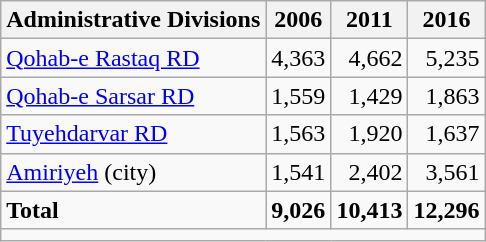<table class="wikitable">
<tr>
<th>Administrative Divisions</th>
<th>2006</th>
<th>2011</th>
<th>2016</th>
</tr>
<tr>
<td><a href='#'>Qohab-e Rastaq RD</a></td>
<td style="text-align: right;">4,363</td>
<td style="text-align: right;">4,662</td>
<td style="text-align: right;">5,235</td>
</tr>
<tr>
<td><a href='#'>Qohab-e Sarsar RD</a></td>
<td style="text-align: right;">1,559</td>
<td style="text-align: right;">1,429</td>
<td style="text-align: right;">1,863</td>
</tr>
<tr>
<td><a href='#'>Tuyehdarvar RD</a></td>
<td style="text-align: right;">1,563</td>
<td style="text-align: right;">1,920</td>
<td style="text-align: right;">1,637</td>
</tr>
<tr>
<td><a href='#'>Amiriyeh</a> (city)</td>
<td style="text-align: right;">1,541</td>
<td style="text-align: right;">2,402</td>
<td style="text-align: right;">3,561</td>
</tr>
<tr>
<td><strong>Total</strong></td>
<td style="text-align: right;"><strong>9,026</strong></td>
<td style="text-align: right;"><strong>10,413</strong></td>
<td style="text-align: right;"><strong>12,296</strong></td>
</tr>
<tr>
<td colspan=4></td>
</tr>
</table>
